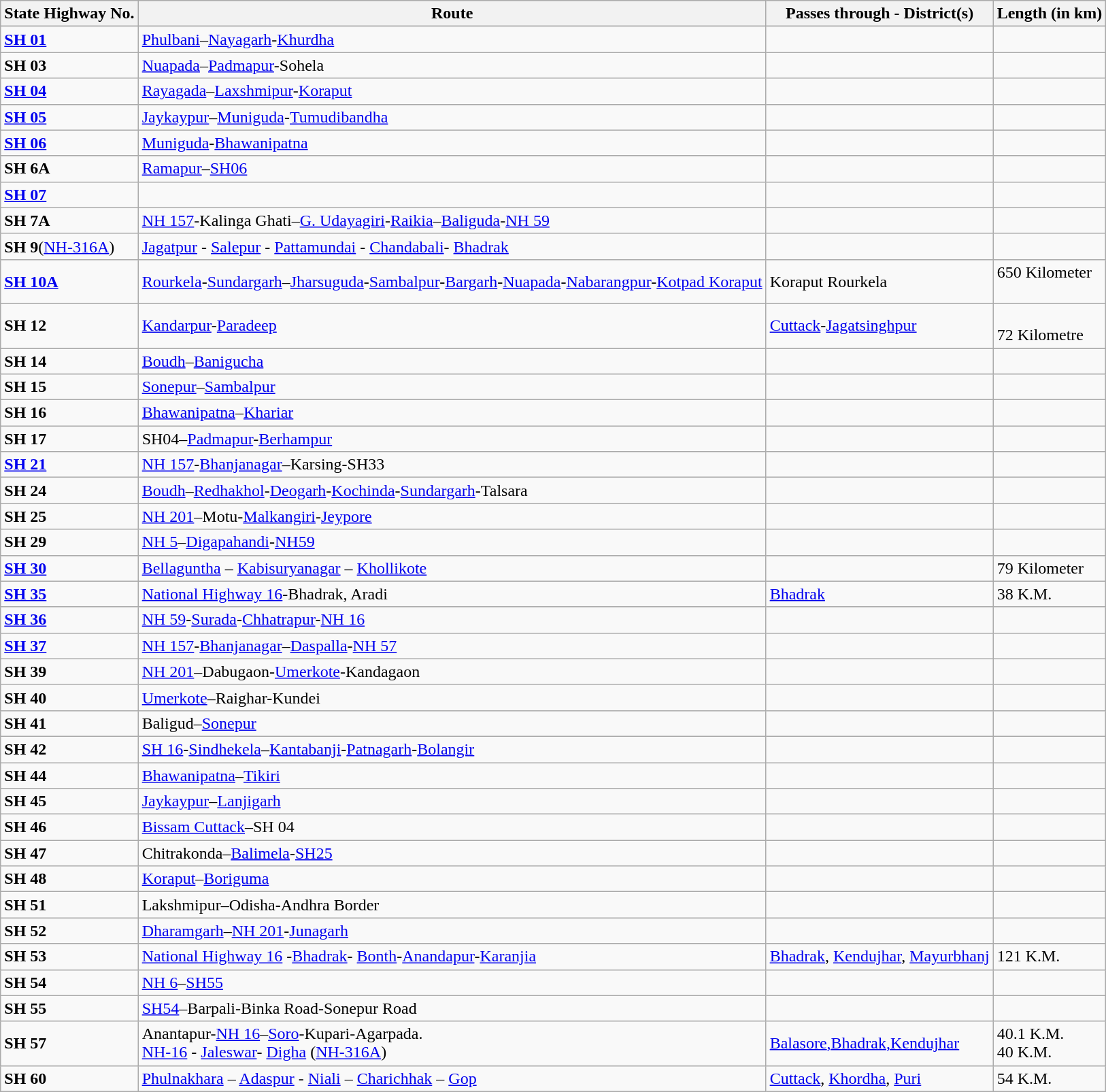<table class="wikitable sortable">
<tr>
<th>State Highway No.</th>
<th>Route</th>
<th>Passes through - District(s)</th>
<th>Length (in km)</th>
</tr>
<tr>
<td><strong><a href='#'>SH 01</a></strong></td>
<td><a href='#'>Phulbani</a>–<a href='#'>Nayagarh</a>-<a href='#'>Khurdha</a></td>
<td></td>
<td></td>
</tr>
<tr>
<td><strong>SH 03</strong></td>
<td><a href='#'>Nuapada</a>–<a href='#'>Padmapur</a>-Sohela</td>
<td></td>
<td></td>
</tr>
<tr>
<td><strong><a href='#'>SH 04</a></strong></td>
<td><a href='#'>Rayagada</a>–<a href='#'>Laxshmipur</a>-<a href='#'>Koraput</a></td>
<td></td>
<td></td>
</tr>
<tr>
<td><strong><a href='#'>SH 05</a></strong></td>
<td><a href='#'>Jaykaypur</a>–<a href='#'>Muniguda</a>-<a href='#'>Tumudibandha</a></td>
<td></td>
<td></td>
</tr>
<tr>
<td><strong><a href='#'>SH 06</a></strong></td>
<td><a href='#'>Muniguda</a>-<a href='#'>Bhawanipatna</a></td>
<td></td>
<td></td>
</tr>
<tr>
<td><strong>SH 6A </strong></td>
<td><a href='#'>Ramapur</a>–<a href='#'>SH06</a></td>
<td></td>
<td></td>
</tr>
<tr>
<td><strong><a href='#'>SH 07</a></strong></td>
<td></td>
<td></td>
<td></td>
</tr>
<tr>
<td><strong>SH 7A</strong></td>
<td><a href='#'>NH 157</a>-Kalinga Ghati–<a href='#'>G. Udayagiri</a>-<a href='#'>Raikia</a>–<a href='#'>Baliguda</a>-<a href='#'>NH 59</a></td>
<td></td>
<td></td>
</tr>
<tr>
<td><strong>SH 9</strong>(<a href='#'>NH-316A</a>)</td>
<td><a href='#'>Jagatpur</a> - <a href='#'>Salepur</a> - <a href='#'>Pattamundai</a> - <a href='#'>Chandabali</a>- <a href='#'>Bhadrak</a></td>
<td></td>
<td></td>
</tr>
<tr>
<td><strong><a href='#'>SH 10A</a></strong></td>
<td><a href='#'>Rourkela</a>-<a href='#'>Sundargarh</a>–<a href='#'>Jharsuguda</a>-<a href='#'>Sambalpur</a>-<a href='#'>Bargarh</a>-<a href='#'>Nuapada</a>-<a href='#'>Nabarangpur</a>-<a href='#'>Kotpad Koraput</a></td>
<td>Koraput Rourkela</td>
<td>650 Kilometer<br><br></td>
</tr>
<tr>
<td><strong>SH 12</strong></td>
<td><a href='#'>Kandarpur</a>-<a href='#'>Paradeep</a></td>
<td><a href='#'>Cuttack</a>-<a href='#'>Jagatsinghpur</a></td>
<td><br>72 Kilometre</td>
</tr>
<tr>
<td><strong>SH 14</strong></td>
<td><a href='#'>Boudh</a>–<a href='#'>Banigucha</a></td>
<td></td>
<td></td>
</tr>
<tr>
<td><strong>SH 15</strong></td>
<td><a href='#'>Sonepur</a>–<a href='#'>Sambalpur</a></td>
<td></td>
<td></td>
</tr>
<tr>
<td><strong>SH 16</strong></td>
<td><a href='#'>Bhawanipatna</a>–<a href='#'>Khariar</a></td>
<td></td>
<td></td>
</tr>
<tr>
<td><strong>SH 17</strong></td>
<td>SH04–<a href='#'>Padmapur</a>-<a href='#'>Berhampur</a></td>
<td></td>
<td></td>
</tr>
<tr>
<td><strong><a href='#'>SH 21</a></strong></td>
<td><a href='#'>NH 157</a>-<a href='#'>Bhanjanagar</a>–Karsing-SH33</td>
<td></td>
<td></td>
</tr>
<tr>
<td><strong>SH 24</strong></td>
<td><a href='#'>Boudh</a>–<a href='#'>Redhakhol</a>-<a href='#'>Deogarh</a>-<a href='#'>Kochinda</a>-<a href='#'>Sundargarh</a>-Talsara</td>
<td></td>
<td></td>
</tr>
<tr>
<td><strong>SH 25</strong></td>
<td><a href='#'>NH 201</a>–Motu-<a href='#'>Malkangiri</a>-<a href='#'>Jeypore</a></td>
<td></td>
<td></td>
</tr>
<tr>
<td><strong>SH 29 </strong></td>
<td><a href='#'>NH 5</a>–<a href='#'>Digapahandi</a>-<a href='#'>NH59</a></td>
<td></td>
<td></td>
</tr>
<tr>
<td><strong><a href='#'>SH 30</a></strong></td>
<td><a href='#'>Bellaguntha</a> – <a href='#'>Kabisuryanagar</a> –  <a href='#'>Khollikote</a></td>
<td></td>
<td>79 Kilometer</td>
</tr>
<tr>
<td><strong><a href='#'>SH 35</a></strong></td>
<td><a href='#'>National Highway 16</a>-Bhadrak, Aradi</td>
<td><a href='#'>Bhadrak</a></td>
<td>38 K.M.</td>
</tr>
<tr>
<td><strong><a href='#'>SH 36</a></strong></td>
<td><a href='#'>NH 59</a>-<a href='#'>Surada</a>-<a href='#'>Chhatrapur</a>-<a href='#'>NH 16</a></td>
<td></td>
<td></td>
</tr>
<tr>
<td><strong><a href='#'>SH 37</a></strong></td>
<td><a href='#'>NH 157</a>-<a href='#'>Bhanjanagar</a>–<a href='#'>Daspalla</a>-<a href='#'>NH 57</a></td>
<td></td>
<td></td>
</tr>
<tr>
<td><strong>SH 39</strong></td>
<td><a href='#'>NH 201</a>–Dabugaon-<a href='#'>Umerkote</a>-Kandagaon</td>
<td></td>
<td></td>
</tr>
<tr>
<td><strong>SH 40</strong></td>
<td><a href='#'>Umerkote</a>–Raighar-Kundei</td>
<td></td>
<td></td>
</tr>
<tr>
<td><strong>SH 41</strong></td>
<td>Baligud–<a href='#'>Sonepur</a></td>
<td></td>
<td></td>
</tr>
<tr>
<td><strong>SH 42</strong></td>
<td><a href='#'>SH 16</a>-<a href='#'>Sindhekela</a>–<a href='#'>Kantabanji</a>-<a href='#'>Patnagarh</a>-<a href='#'>Bolangir</a></td>
<td></td>
<td></td>
</tr>
<tr>
<td><strong>SH 44</strong></td>
<td><a href='#'>Bhawanipatna</a>–<a href='#'>Tikiri</a></td>
<td></td>
<td></td>
</tr>
<tr>
<td><strong>SH 45 </strong></td>
<td><a href='#'>Jaykaypur</a>–<a href='#'>Lanjigarh</a></td>
<td></td>
<td></td>
</tr>
<tr>
<td><strong> SH 46</strong></td>
<td><a href='#'>Bissam Cuttack</a>–SH 04</td>
<td></td>
<td></td>
</tr>
<tr>
<td><strong> SH 47 </strong></td>
<td>Chitrakonda–<a href='#'>Balimela</a>-<a href='#'>SH25</a></td>
<td></td>
<td></td>
</tr>
<tr>
<td><strong>SH 48</strong></td>
<td><a href='#'>Koraput</a>–<a href='#'>Boriguma</a></td>
<td></td>
<td></td>
</tr>
<tr>
<td><strong>SH 51</strong></td>
<td>Lakshmipur–Odisha-Andhra Border</td>
<td></td>
<td></td>
</tr>
<tr>
<td><strong>SH 52</strong></td>
<td><a href='#'>Dharamgarh</a>–<a href='#'>NH 201</a>-<a href='#'>Junagarh</a></td>
<td></td>
<td></td>
</tr>
<tr>
<td><strong> SH 53 </strong></td>
<td><a href='#'>National Highway 16</a> -<a href='#'>Bhadrak</a>- <a href='#'>Bonth</a>-<a href='#'>Anandapur</a>-<a href='#'>Karanjia</a></td>
<td><a href='#'>Bhadrak</a>, <a href='#'>Kendujhar</a>, <a href='#'>Mayurbhanj</a></td>
<td>121 K.M.</td>
</tr>
<tr>
<td><strong> SH 54 </strong></td>
<td><a href='#'>NH 6</a>–<a href='#'>SH55</a></td>
<td></td>
<td></td>
</tr>
<tr>
<td><strong>SH 55</strong></td>
<td><a href='#'>SH54</a>–Barpali-Binka Road-Sonepur Road</td>
<td></td>
<td></td>
</tr>
<tr>
<td><strong>SH 57</strong></td>
<td>Anantapur-<a href='#'>NH 16</a>–<a href='#'>Soro</a>-Kupari-Agarpada.<br><a href='#'>NH-16</a> - <a href='#'>Jaleswar</a>- <a href='#'>Digha</a> (<a href='#'>NH-316A</a>)</td>
<td><a href='#'>Balasore</a><a href='#'>,Bhadrak</a><a href='#'>,Kendujhar</a></td>
<td>40.1 K.M.<br>40 K.M.</td>
</tr>
<tr>
<td><strong>SH 60</strong></td>
<td><a href='#'>Phulnakhara</a> – <a href='#'>Adaspur</a> - <a href='#'>Niali</a> – <a href='#'>Charichhak</a> – <a href='#'>Gop</a></td>
<td><a href='#'>Cuttack</a>, <a href='#'>Khordha</a>, <a href='#'>Puri</a></td>
<td>54 K.M.</td>
</tr>
</table>
